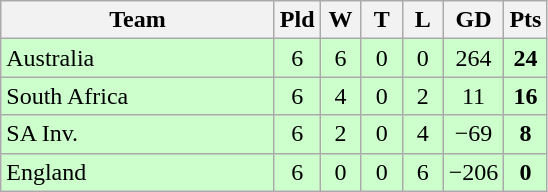<table class="wikitable" style="text-align:center;">
<tr>
<th width=175>Team</th>
<th style="width:20px;" abbr="Played">Pld</th>
<th style="width:20px;" abbr="Won">W</th>
<th style="width:20px;" abbr="Tied">T</th>
<th style="width:20px;" abbr="Lost">L</th>
<th style="width:30px;" abbr="Diff">GD</th>
<th style="width:20px;" abbr="Points">Pts</th>
</tr>
<tr style="background:#cfc;">
<td style="text-align:left;"> Australia</td>
<td>6</td>
<td>6</td>
<td>0</td>
<td>0</td>
<td>264</td>
<td><strong>24</strong></td>
</tr>
<tr style="background:#cfc;">
<td style="text-align:left;"> South Africa</td>
<td>6</td>
<td>4</td>
<td>0</td>
<td>2</td>
<td>11</td>
<td><strong>16</strong></td>
</tr>
<tr style="background:#cfc;">
<td style="text-align:left;"> SA Inv.</td>
<td>6</td>
<td>2</td>
<td>0</td>
<td>4</td>
<td>−69</td>
<td><strong>8</strong></td>
</tr>
<tr style="background:#cfc;">
<td style="text-align:left;"> England</td>
<td>6</td>
<td>0</td>
<td>0</td>
<td>6</td>
<td>−206</td>
<td><strong>0</strong></td>
</tr>
</table>
